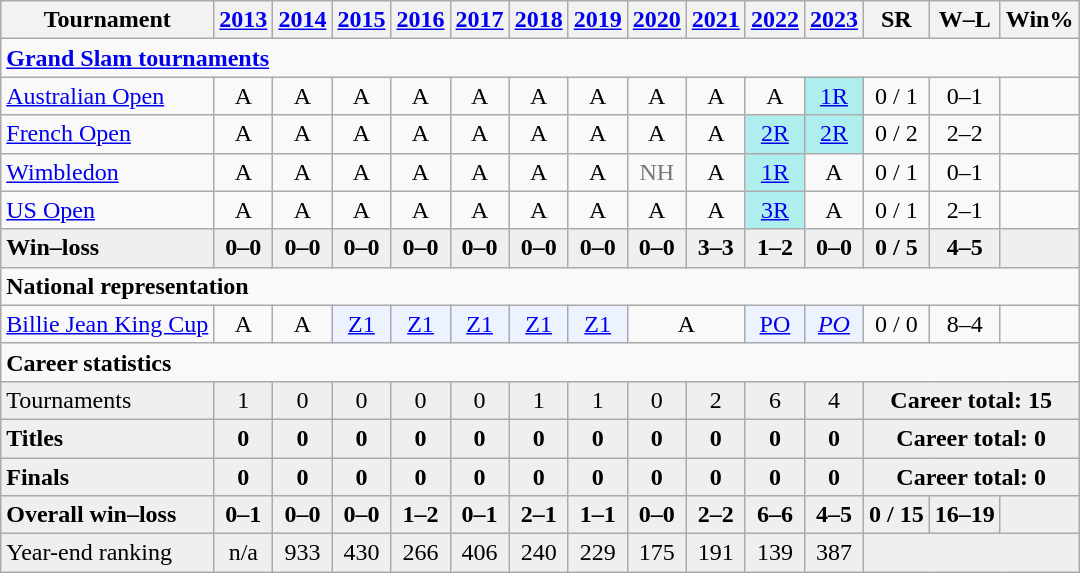<table class="wikitable" style="text-align:center;">
<tr>
<th>Tournament</th>
<th><a href='#'>2013</a></th>
<th><a href='#'>2014</a></th>
<th><a href='#'>2015</a></th>
<th><a href='#'>2016</a></th>
<th><a href='#'>2017</a></th>
<th><a href='#'>2018</a></th>
<th><a href='#'>2019</a></th>
<th><a href='#'>2020</a></th>
<th><a href='#'>2021</a></th>
<th><a href='#'>2022</a></th>
<th><a href='#'>2023</a></th>
<th>SR</th>
<th>W–L</th>
<th>Win%</th>
</tr>
<tr>
<td colspan="15" align="left"><strong><a href='#'>Grand Slam tournaments</a></strong></td>
</tr>
<tr>
<td align="left"><a href='#'>Australian Open</a></td>
<td>A</td>
<td>A</td>
<td>A</td>
<td>A</td>
<td>A</td>
<td>A</td>
<td>A</td>
<td>A</td>
<td>A</td>
<td>A</td>
<td bgcolor=afeeee><a href='#'>1R</a></td>
<td>0 / 1</td>
<td>0–1</td>
<td></td>
</tr>
<tr>
<td align="left"><a href='#'>French Open</a></td>
<td>A</td>
<td>A</td>
<td>A</td>
<td>A</td>
<td>A</td>
<td>A</td>
<td>A</td>
<td>A</td>
<td>A</td>
<td bgcolor=afeeee><a href='#'>2R</a></td>
<td bgcolor=afeeee><a href='#'>2R</a></td>
<td>0 / 2</td>
<td>2–2</td>
<td></td>
</tr>
<tr>
<td align="left"><a href='#'>Wimbledon</a></td>
<td>A</td>
<td>A</td>
<td>A</td>
<td>A</td>
<td>A</td>
<td>A</td>
<td>A</td>
<td style=color:#767676>NH</td>
<td>A</td>
<td bgcolor=afeeee><a href='#'>1R</a></td>
<td>A</td>
<td>0 / 1</td>
<td>0–1</td>
<td></td>
</tr>
<tr>
<td align="left"><a href='#'>US Open</a></td>
<td>A</td>
<td>A</td>
<td>A</td>
<td>A</td>
<td>A</td>
<td>A</td>
<td>A</td>
<td>A</td>
<td>A</td>
<td bgcolor=afeeee><a href='#'>3R</a></td>
<td>A</td>
<td>0 / 1</td>
<td>2–1</td>
<td></td>
</tr>
<tr style="background:#efefef;font-weight:bold">
<td align="left">Win–loss</td>
<td>0–0</td>
<td>0–0</td>
<td>0–0</td>
<td>0–0</td>
<td>0–0</td>
<td>0–0</td>
<td>0–0</td>
<td>0–0</td>
<td>3–3</td>
<td>1–2</td>
<td>0–0</td>
<td>0 / 5</td>
<td>4–5</td>
<td></td>
</tr>
<tr>
<td colspan="15" align="left"><strong>National representation</strong></td>
</tr>
<tr>
<td align="left"><a href='#'>Billie Jean King Cup</a></td>
<td>A</td>
<td>A</td>
<td bgcolor=ecf2ff><a href='#'>Z1</a></td>
<td bgcolor=ecf2ff><a href='#'>Z1</a></td>
<td bgcolor=ecf2ff><a href='#'>Z1</a></td>
<td bgcolor=ecf2ff><a href='#'>Z1</a></td>
<td bgcolor=ecf2ff><a href='#'>Z1</a></td>
<td colspan="2">A</td>
<td bgcolor=ecf2ff><a href='#'>PO</a></td>
<td bgcolor=ecf2ff><em><a href='#'>PO</a></em></td>
<td>0 / 0</td>
<td>8–4</td>
<td></td>
</tr>
<tr>
<td colspan="15" align="left"><strong>Career statistics</strong></td>
</tr>
<tr bgcolor="efefef">
<td align="left">Tournaments</td>
<td>1</td>
<td>0</td>
<td>0</td>
<td>0</td>
<td>0</td>
<td>1</td>
<td>1</td>
<td>0</td>
<td>2</td>
<td>6</td>
<td>4</td>
<td colspan="3"><strong>Career total: 15</strong></td>
</tr>
<tr style="background:#efefef;font-weight:bold">
<td align="left">Titles</td>
<td>0</td>
<td>0</td>
<td>0</td>
<td>0</td>
<td>0</td>
<td>0</td>
<td>0</td>
<td>0</td>
<td>0</td>
<td>0</td>
<td>0</td>
<td colspan="3">Career total: 0</td>
</tr>
<tr style="background:#efefef;font-weight:bold">
<td align="left">Finals</td>
<td>0</td>
<td>0</td>
<td>0</td>
<td>0</td>
<td>0</td>
<td>0</td>
<td>0</td>
<td>0</td>
<td>0</td>
<td>0</td>
<td>0</td>
<td colspan="3">Career total: 0</td>
</tr>
<tr style="background:#efefef;font-weight:bold">
<td align="left">Overall win–loss</td>
<td>0–1</td>
<td>0–0</td>
<td>0–0</td>
<td>1–2</td>
<td>0–1</td>
<td>2–1</td>
<td>1–1</td>
<td>0–0</td>
<td>2–2</td>
<td>6–6</td>
<td>4–5</td>
<td>0 / 15</td>
<td>16–19</td>
<td></td>
</tr>
<tr bgcolor="efefef">
<td align="left">Year-end ranking</td>
<td>n/a</td>
<td>933</td>
<td>430</td>
<td>266</td>
<td>406</td>
<td>240</td>
<td>229</td>
<td>175</td>
<td>191</td>
<td>139</td>
<td>387</td>
<td colspan="3"></td>
</tr>
</table>
